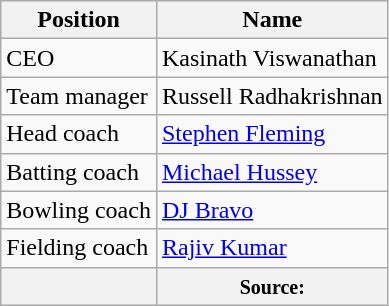<table class="wikitable">
<tr>
<th>Position</th>
<th>Name</th>
</tr>
<tr>
<td>CEO</td>
<td>Kasinath Viswanathan</td>
</tr>
<tr>
<td>Team manager</td>
<td>Russell Radhakrishnan</td>
</tr>
<tr>
<td>Head coach</td>
<td><a href='#'>Stephen Fleming</a></td>
</tr>
<tr>
<td>Batting coach</td>
<td><a href='#'>Michael Hussey</a></td>
</tr>
<tr>
<td>Bowling coach</td>
<td><a href='#'>DJ Bravo</a></td>
</tr>
<tr>
<td>Fielding coach</td>
<td><a href='#'>Rajiv Kumar</a></td>
</tr>
<tr>
<th></th>
<th colspan="2" style="text-align: center;"><small>Source:</small></th>
</tr>
</table>
